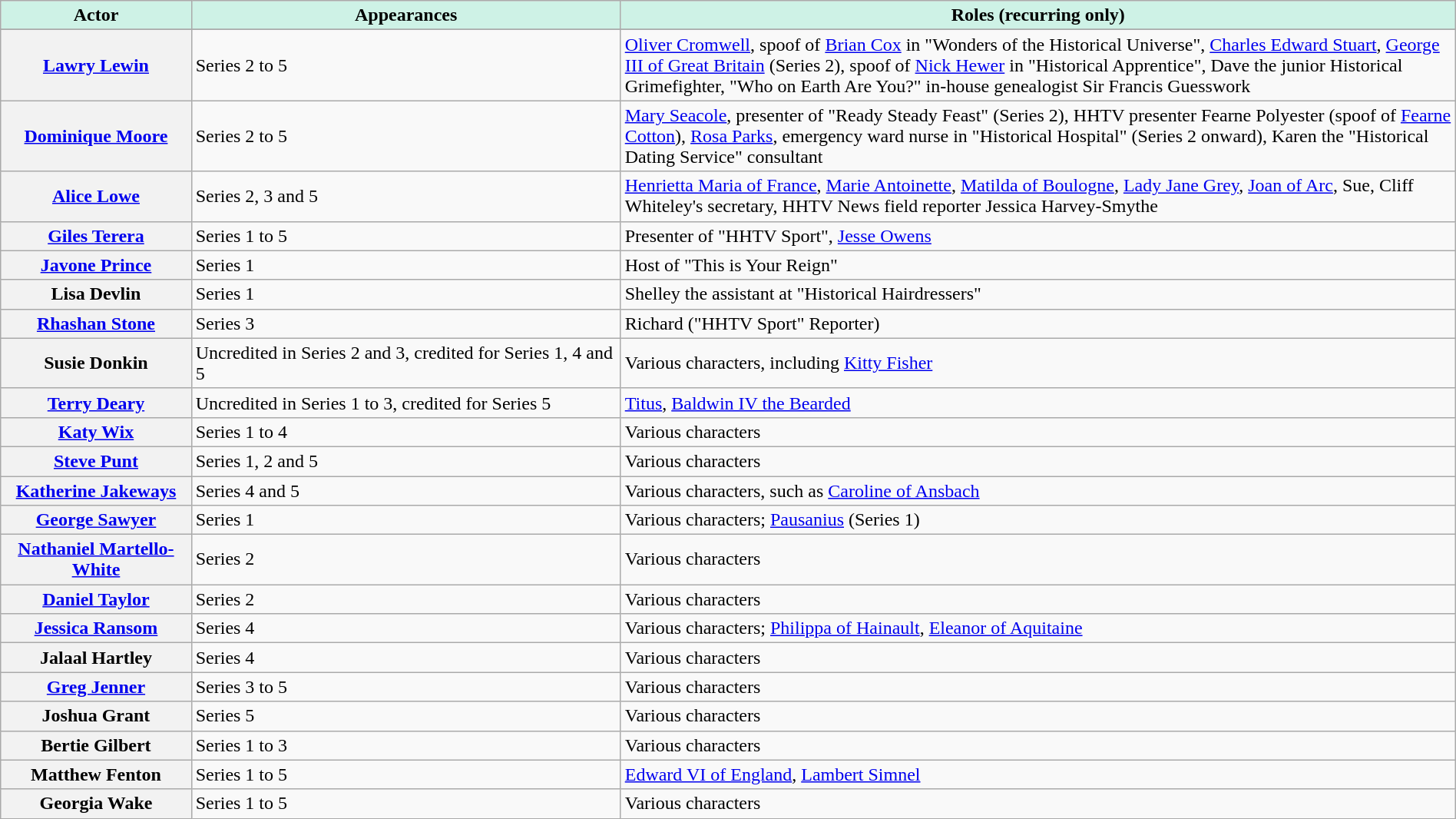<table class="wikitable sortable" style="width:100%;">
<tr>
<th style="width:8%; background:#CEF2E6;">Actor</th>
<th style="width:18%; background:#CEF2E6;">Appearances</th>
<th style="width:35%; background:#CEF2E6;">Roles (recurring only)</th>
</tr>
<tr style="background:FFFFFF#;"|>
</tr>
<tr style="background:FFFFFF#;"|>
<th scope="row"><a href='#'>Lawry Lewin</a></th>
<td>Series 2 to 5</td>
<td><a href='#'>Oliver Cromwell</a>, spoof of <a href='#'>Brian Cox</a> in "Wonders of the Historical Universe", <a href='#'>Charles Edward Stuart</a>, <a href='#'>George III of Great Britain</a> (Series 2), spoof of <a href='#'>Nick Hewer</a> in "Historical Apprentice", Dave the junior Historical Grimefighter, "Who on Earth Are You?" in-house genealogist Sir Francis Guesswork</td>
</tr>
<tr style="background:FFFFFF#;">
<th scope="col"><a href='#'>Dominique Moore</a></th>
<td>Series 2 to 5</td>
<td><a href='#'>Mary Seacole</a>, presenter of "Ready Steady Feast" (Series 2), HHTV presenter Fearne Polyester (spoof of <a href='#'>Fearne Cotton</a>), <a href='#'>Rosa Parks</a>, emergency ward nurse in "Historical Hospital" (Series 2 onward), Karen the "Historical Dating Service" consultant</td>
</tr>
<tr style="background:FFFFFF#;"|>
<th scope="row"><a href='#'>Alice Lowe</a></th>
<td>Series 2, 3 and 5</td>
<td><a href='#'>Henrietta Maria of France</a>, <a href='#'>Marie Antoinette</a>, <a href='#'>Matilda of Boulogne</a>, <a href='#'>Lady Jane Grey</a>, <a href='#'>Joan of Arc</a>, Sue, Cliff Whiteley's secretary, HHTV News field reporter Jessica Harvey-Smythe</td>
</tr>
<tr style="background:FFFFFF#;">
<th scope="row"><a href='#'>Giles Terera</a></th>
<td>Series 1 to 5</td>
<td>Presenter of "HHTV Sport", <a href='#'>Jesse Owens</a></td>
</tr>
<tr style="background:FFFFFF#;">
<th scope="row"><a href='#'>Javone Prince</a></th>
<td>Series 1</td>
<td>Host of "This is Your Reign"</td>
</tr>
<tr style="background:FFFFFF#;"|>
<th scope="row">Lisa Devlin</th>
<td>Series 1</td>
<td>Shelley the assistant at "Historical Hairdressers"</td>
</tr>
<tr style="background:FFFFFF#;">
<th scope="row"><a href='#'>Rhashan Stone</a></th>
<td>Series 3</td>
<td>Richard ("HHTV Sport" Reporter)</td>
</tr>
<tr style="background:FFFFFF#;">
<th scope="row">Susie Donkin</th>
<td>Uncredited in Series 2 and 3, credited for Series 1, 4 and 5</td>
<td>Various characters, including <a href='#'>Kitty Fisher</a></td>
</tr>
<tr style="background:FFFFFF#;">
<th scope="row"><a href='#'>Terry Deary</a></th>
<td>Uncredited in Series 1 to 3, credited for Series 5</td>
<td><a href='#'>Titus</a>, <a href='#'>Baldwin IV the Bearded</a></td>
</tr>
<tr style="background:FFFFFF#;">
<th scope="row"><a href='#'>Katy Wix</a></th>
<td>Series 1 to 4</td>
<td>Various characters</td>
</tr>
<tr style="background:FFFFFF#;"|>
<th scope="row"><a href='#'>Steve Punt</a></th>
<td>Series 1, 2 and 5</td>
<td>Various characters</td>
</tr>
<tr style="background:FFFFFF#;">
<th scope="row"><a href='#'>Katherine Jakeways</a></th>
<td>Series 4 and 5</td>
<td>Various characters, such as <a href='#'>Caroline of Ansbach</a></td>
</tr>
<tr style="background:FFFFFF#;">
<th scope="row"><a href='#'>George Sawyer</a></th>
<td>Series 1</td>
<td>Various characters; <a href='#'>Pausanius</a> (Series 1)</td>
</tr>
<tr style="background:FFFFFF#;"|>
<th scope="row"><a href='#'>Nathaniel Martello-White</a></th>
<td>Series 2</td>
<td>Various characters</td>
</tr>
<tr style="background:FFFFFF#;"|>
<th scope="row"><a href='#'>Daniel Taylor</a></th>
<td>Series 2</td>
<td>Various characters</td>
</tr>
<tr style="background:FFFFFF#;">
<th scope="row"><a href='#'>Jessica Ransom</a></th>
<td>Series 4</td>
<td>Various characters; <a href='#'>Philippa of Hainault</a>, <a href='#'>Eleanor of Aquitaine</a></td>
</tr>
<tr style="background:FFFFFF#;">
<th scope="row">Jalaal Hartley</th>
<td>Series 4</td>
<td>Various characters</td>
</tr>
<tr style="background:FFFFFF#;">
<th scope="row"><a href='#'>Greg Jenner</a></th>
<td>Series 3 to 5</td>
<td>Various characters</td>
</tr>
<tr style="background:FFFFFF#;">
<th scope="row">Joshua Grant</th>
<td>Series 5</td>
<td>Various characters</td>
</tr>
<tr style="background:FFFFFF#;">
<th scope="row">Bertie Gilbert</th>
<td>Series 1 to 3</td>
<td>Various characters</td>
</tr>
<tr style="background:FFFFFF#;">
<th scope="row">Matthew Fenton</th>
<td>Series 1 to 5</td>
<td><a href='#'>Edward VI of England</a>, <a href='#'>Lambert Simnel</a></td>
</tr>
<tr style="background:FFFFFF#;">
<th scope="row">Georgia Wake</th>
<td>Series 1 to 5</td>
<td>Various characters</td>
</tr>
</table>
